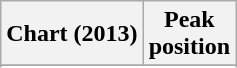<table class="wikitable sortable">
<tr>
<th>Chart (2013)</th>
<th>Peak<br>position</th>
</tr>
<tr>
</tr>
<tr>
</tr>
</table>
